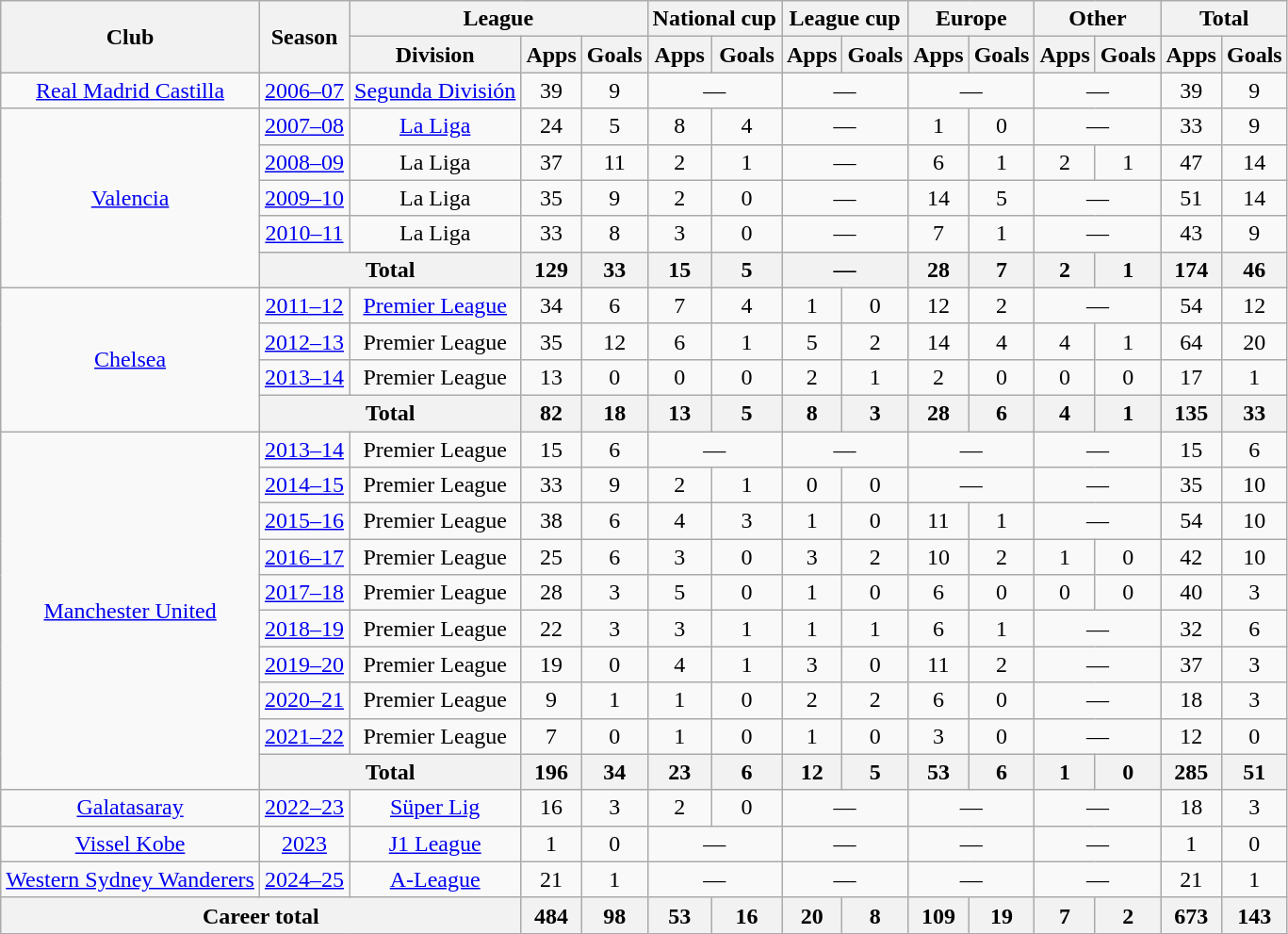<table class="wikitable" style="text-align:center">
<tr>
<th rowspan=2>Club</th>
<th rowspan=2>Season</th>
<th colspan=3>League</th>
<th colspan=2>National cup</th>
<th colspan=2>League cup</th>
<th colspan=2>Europe</th>
<th colspan=2>Other</th>
<th colspan=2>Total</th>
</tr>
<tr>
<th>Division</th>
<th>Apps</th>
<th>Goals</th>
<th>Apps</th>
<th>Goals</th>
<th>Apps</th>
<th>Goals</th>
<th>Apps</th>
<th>Goals</th>
<th>Apps</th>
<th>Goals</th>
<th>Apps</th>
<th>Goals</th>
</tr>
<tr>
<td><a href='#'>Real Madrid Castilla</a></td>
<td><a href='#'>2006–07</a></td>
<td><a href='#'>Segunda División</a></td>
<td>39</td>
<td>9</td>
<td colspan="2">—</td>
<td colspan="2">—</td>
<td colspan="2">—</td>
<td colspan="2">—</td>
<td>39</td>
<td>9</td>
</tr>
<tr>
<td rowspan="5"><a href='#'>Valencia</a></td>
<td><a href='#'>2007–08</a></td>
<td><a href='#'>La Liga</a></td>
<td>24</td>
<td>5</td>
<td>8</td>
<td>4</td>
<td colspan="2">—</td>
<td>1</td>
<td>0</td>
<td colspan="2">—</td>
<td>33</td>
<td>9</td>
</tr>
<tr>
<td><a href='#'>2008–09</a></td>
<td>La Liga</td>
<td>37</td>
<td>11</td>
<td>2</td>
<td>1</td>
<td colspan="2">—</td>
<td>6</td>
<td>1</td>
<td>2</td>
<td>1</td>
<td>47</td>
<td>14</td>
</tr>
<tr>
<td><a href='#'>2009–10</a></td>
<td>La Liga</td>
<td>35</td>
<td>9</td>
<td>2</td>
<td>0</td>
<td colspan="2">—</td>
<td>14</td>
<td>5</td>
<td colspan="2">—</td>
<td>51</td>
<td>14</td>
</tr>
<tr>
<td><a href='#'>2010–11</a></td>
<td>La Liga</td>
<td>33</td>
<td>8</td>
<td>3</td>
<td>0</td>
<td colspan="2">—</td>
<td>7</td>
<td>1</td>
<td colspan="2">—</td>
<td>43</td>
<td>9</td>
</tr>
<tr>
<th colspan="2">Total</th>
<th>129</th>
<th>33</th>
<th>15</th>
<th>5</th>
<th colspan="2">—</th>
<th>28</th>
<th>7</th>
<th>2</th>
<th>1</th>
<th>174</th>
<th>46</th>
</tr>
<tr>
<td rowspan="4"><a href='#'>Chelsea</a></td>
<td><a href='#'>2011–12</a></td>
<td><a href='#'>Premier League</a></td>
<td>34</td>
<td>6</td>
<td>7</td>
<td>4</td>
<td>1</td>
<td>0</td>
<td>12</td>
<td>2</td>
<td colspan="2">—</td>
<td>54</td>
<td>12</td>
</tr>
<tr>
<td><a href='#'>2012–13</a></td>
<td>Premier League</td>
<td>35</td>
<td>12</td>
<td>6</td>
<td>1</td>
<td>5</td>
<td>2</td>
<td>14</td>
<td>4</td>
<td>4</td>
<td>1</td>
<td>64</td>
<td>20</td>
</tr>
<tr>
<td><a href='#'>2013–14</a></td>
<td>Premier League</td>
<td>13</td>
<td>0</td>
<td>0</td>
<td>0</td>
<td>2</td>
<td>1</td>
<td>2</td>
<td>0</td>
<td>0</td>
<td>0</td>
<td>17</td>
<td>1</td>
</tr>
<tr>
<th colspan="2">Total</th>
<th>82</th>
<th>18</th>
<th>13</th>
<th>5</th>
<th>8</th>
<th>3</th>
<th>28</th>
<th>6</th>
<th>4</th>
<th>1</th>
<th>135</th>
<th>33</th>
</tr>
<tr>
<td rowspan="10"><a href='#'>Manchester United</a></td>
<td><a href='#'>2013–14</a></td>
<td>Premier League</td>
<td>15</td>
<td>6</td>
<td colspan="2">—</td>
<td colspan="2">—</td>
<td colspan="2">—</td>
<td colspan="2">—</td>
<td>15</td>
<td>6</td>
</tr>
<tr>
<td><a href='#'>2014–15</a></td>
<td>Premier League</td>
<td>33</td>
<td>9</td>
<td>2</td>
<td>1</td>
<td>0</td>
<td>0</td>
<td colspan="2">—</td>
<td colspan="2">—</td>
<td>35</td>
<td>10</td>
</tr>
<tr>
<td><a href='#'>2015–16</a></td>
<td>Premier League</td>
<td>38</td>
<td>6</td>
<td>4</td>
<td>3</td>
<td>1</td>
<td>0</td>
<td>11</td>
<td>1</td>
<td colspan="2">—</td>
<td>54</td>
<td>10</td>
</tr>
<tr>
<td><a href='#'>2016–17</a></td>
<td>Premier League</td>
<td>25</td>
<td>6</td>
<td>3</td>
<td>0</td>
<td>3</td>
<td>2</td>
<td>10</td>
<td>2</td>
<td>1</td>
<td>0</td>
<td>42</td>
<td>10</td>
</tr>
<tr>
<td><a href='#'>2017–18</a></td>
<td>Premier League</td>
<td>28</td>
<td>3</td>
<td>5</td>
<td>0</td>
<td>1</td>
<td>0</td>
<td>6</td>
<td>0</td>
<td>0</td>
<td>0</td>
<td>40</td>
<td>3</td>
</tr>
<tr>
<td><a href='#'>2018–19</a></td>
<td>Premier League</td>
<td>22</td>
<td>3</td>
<td>3</td>
<td>1</td>
<td>1</td>
<td>1</td>
<td>6</td>
<td>1</td>
<td colspan="2">—</td>
<td>32</td>
<td>6</td>
</tr>
<tr>
<td><a href='#'>2019–20</a></td>
<td>Premier League</td>
<td>19</td>
<td>0</td>
<td>4</td>
<td>1</td>
<td>3</td>
<td>0</td>
<td>11</td>
<td>2</td>
<td colspan="2">—</td>
<td>37</td>
<td>3</td>
</tr>
<tr>
<td><a href='#'>2020–21</a></td>
<td>Premier League</td>
<td>9</td>
<td>1</td>
<td>1</td>
<td>0</td>
<td>2</td>
<td>2</td>
<td>6</td>
<td>0</td>
<td colspan="2">—</td>
<td>18</td>
<td>3</td>
</tr>
<tr>
<td><a href='#'>2021–22</a></td>
<td>Premier League</td>
<td>7</td>
<td>0</td>
<td>1</td>
<td>0</td>
<td>1</td>
<td>0</td>
<td>3</td>
<td>0</td>
<td colspan="2">—</td>
<td>12</td>
<td>0</td>
</tr>
<tr>
<th colspan="2">Total</th>
<th>196</th>
<th>34</th>
<th>23</th>
<th>6</th>
<th>12</th>
<th>5</th>
<th>53</th>
<th>6</th>
<th>1</th>
<th>0</th>
<th>285</th>
<th>51</th>
</tr>
<tr>
<td><a href='#'>Galatasaray</a></td>
<td><a href='#'>2022–23</a></td>
<td><a href='#'>Süper Lig</a></td>
<td>16</td>
<td>3</td>
<td>2</td>
<td>0</td>
<td colspan="2">—</td>
<td colspan="2">—</td>
<td colspan="2">—</td>
<td>18</td>
<td>3</td>
</tr>
<tr>
<td><a href='#'>Vissel Kobe</a></td>
<td><a href='#'>2023</a></td>
<td><a href='#'>J1 League</a></td>
<td>1</td>
<td>0</td>
<td colspan="2">—</td>
<td colspan="2">—</td>
<td colspan="2">—</td>
<td colspan="2">—</td>
<td>1</td>
<td>0</td>
</tr>
<tr>
<td><a href='#'>Western Sydney Wanderers</a></td>
<td><a href='#'>2024–25</a></td>
<td><a href='#'>A-League</a></td>
<td>21</td>
<td>1</td>
<td colspan="2">—</td>
<td colspan="2">—</td>
<td colspan="2">—</td>
<td colspan="2">—</td>
<td>21</td>
<td>1</td>
</tr>
<tr>
<th colspan="3">Career total</th>
<th>484</th>
<th>98</th>
<th>53</th>
<th>16</th>
<th>20</th>
<th>8</th>
<th>109</th>
<th>19</th>
<th>7</th>
<th>2</th>
<th>673</th>
<th>143</th>
</tr>
</table>
